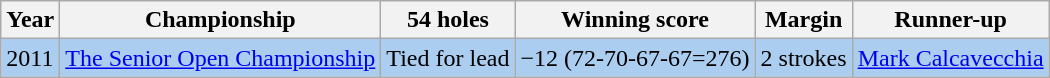<table class="wikitable">
<tr>
<th>Year</th>
<th>Championship</th>
<th>54 holes</th>
<th>Winning score</th>
<th>Margin</th>
<th>Runner-up</th>
</tr>
<tr style="background:#ABCDEF;">
<td>2011</td>
<td><a href='#'>The Senior Open Championship</a></td>
<td>Tied for lead</td>
<td>−12 (72-70-67-67=276)</td>
<td>2 strokes</td>
<td> <a href='#'>Mark Calcavecchia</a></td>
</tr>
</table>
